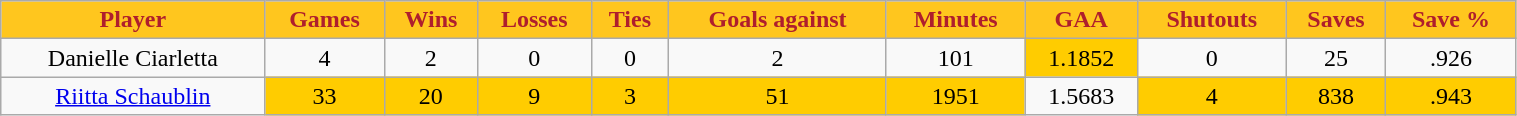<table class="wikitable" width="80%">
<tr align="center"  style=" background:#FFC61E;color:#AF1E2D;">
<td><strong>Player</strong></td>
<td><strong>Games</strong></td>
<td><strong>Wins</strong></td>
<td><strong>Losses</strong></td>
<td><strong>Ties</strong></td>
<td><strong>Goals against</strong></td>
<td><strong>Minutes</strong></td>
<td><strong>GAA</strong></td>
<td><strong>Shutouts</strong></td>
<td><strong>Saves</strong></td>
<td><strong>Save %</strong></td>
</tr>
<tr align="center" bgcolor="">
<td>Danielle Ciarletta</td>
<td>4</td>
<td>2</td>
<td>0</td>
<td>0</td>
<td>2</td>
<td>101</td>
<td bgcolor="#FFCC00">1.1852</td>
<td>0</td>
<td>25</td>
<td>.926</td>
</tr>
<tr align="center" bgcolor="">
<td><a href='#'>Riitta Schaublin</a></td>
<td bgcolor="#FFCC00">33</td>
<td bgcolor="#FFCC00">20</td>
<td bgcolor="#FFCC00">9</td>
<td bgcolor="#FFCC00">3</td>
<td bgcolor="#FFCC00">51</td>
<td bgcolor="#FFCC00">1951</td>
<td>1.5683</td>
<td bgcolor="#FFCC00">4</td>
<td bgcolor="#FFCC00">838</td>
<td bgcolor="#FFCC00">.943</td>
</tr>
</table>
